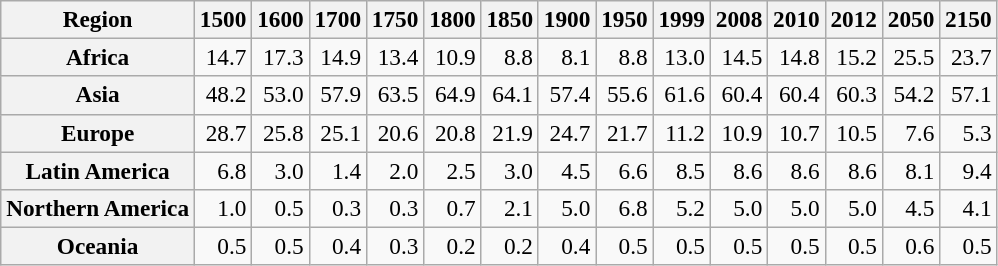<table class="wikitable sortable" style="font-size:97%; text-align:right;">
<tr>
<th>Region</th>
<th>1500</th>
<th>1600</th>
<th>1700</th>
<th>1750</th>
<th>1800</th>
<th>1850</th>
<th>1900</th>
<th>1950</th>
<th>1999</th>
<th>2008</th>
<th>2010</th>
<th>2012</th>
<th>2050</th>
<th>2150</th>
</tr>
<tr>
<th>Africa</th>
<td>14.7</td>
<td>17.3</td>
<td>14.9</td>
<td>13.4</td>
<td>10.9</td>
<td>8.8</td>
<td>8.1</td>
<td>8.8</td>
<td>13.0</td>
<td>14.5</td>
<td>14.8</td>
<td>15.2</td>
<td>25.5</td>
<td>23.7</td>
</tr>
<tr>
<th>Asia</th>
<td>48.2</td>
<td>53.0</td>
<td>57.9</td>
<td>63.5</td>
<td>64.9</td>
<td>64.1</td>
<td>57.4</td>
<td>55.6</td>
<td>61.6</td>
<td>60.4</td>
<td>60.4</td>
<td>60.3</td>
<td>54.2</td>
<td>57.1</td>
</tr>
<tr>
<th>Europe</th>
<td>28.7</td>
<td>25.8</td>
<td>25.1</td>
<td>20.6</td>
<td>20.8</td>
<td>21.9</td>
<td>24.7</td>
<td>21.7</td>
<td>11.2</td>
<td>10.9</td>
<td>10.7</td>
<td>10.5</td>
<td>7.6</td>
<td>5.3</td>
</tr>
<tr>
<th>Latin America</th>
<td>6.8</td>
<td>3.0</td>
<td>1.4</td>
<td>2.0</td>
<td>2.5</td>
<td>3.0</td>
<td>4.5</td>
<td>6.6</td>
<td>8.5</td>
<td>8.6</td>
<td>8.6</td>
<td>8.6</td>
<td>8.1</td>
<td>9.4</td>
</tr>
<tr>
<th>Northern America</th>
<td>1.0</td>
<td>0.5</td>
<td>0.3</td>
<td>0.3</td>
<td>0.7</td>
<td>2.1</td>
<td>5.0</td>
<td>6.8</td>
<td>5.2</td>
<td>5.0</td>
<td>5.0</td>
<td>5.0</td>
<td>4.5</td>
<td>4.1</td>
</tr>
<tr>
<th>Oceania</th>
<td>0.5</td>
<td>0.5</td>
<td>0.4</td>
<td>0.3</td>
<td>0.2</td>
<td>0.2</td>
<td>0.4</td>
<td>0.5</td>
<td>0.5</td>
<td>0.5</td>
<td>0.5</td>
<td>0.5</td>
<td>0.6</td>
<td>0.5</td>
</tr>
</table>
